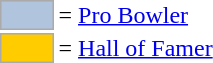<table>
<tr>
<td style="background-color:lightsteelblue; border:1px solid #aaaaaa; width:2em;"></td>
<td>= <a href='#'>Pro Bowler</a></td>
</tr>
<tr>
<td style="background-color:#FFCC00; border:1px solid #aaaaaa; width:2em;"></td>
<td>= <a href='#'>Hall of Famer</a></td>
</tr>
</table>
